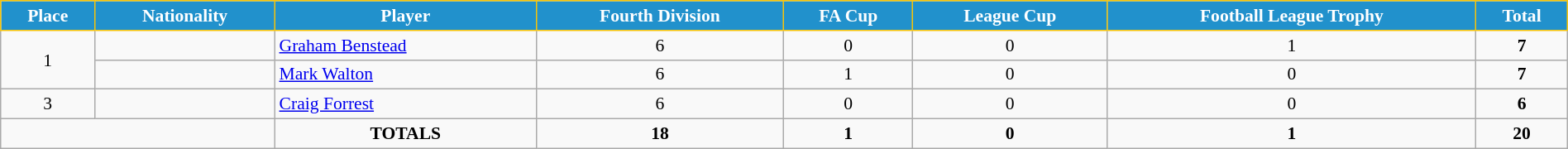<table class="wikitable" style="text-align:center; font-size:90%; width:100%;">
<tr>
<th style="background:#2191CC; color:white; border:1px solid #F7C408; text-align:center;">Place</th>
<th style="background:#2191CC; color:white; border:1px solid #F7C408; text-align:center;">Nationality</th>
<th style="background:#2191CC; color:white; border:1px solid #F7C408; text-align:center;">Player</th>
<th style="background:#2191CC; color:white; border:1px solid #F7C408; text-align:center;">Fourth Division</th>
<th style="background:#2191CC; color:white; border:1px solid #F7C408; text-align:center;">FA Cup</th>
<th style="background:#2191CC; color:white; border:1px solid #F7C408; text-align:center;">League Cup</th>
<th style="background:#2191CC; color:white; border:1px solid #F7C408; text-align:center;">Football League Trophy</th>
<th style="background:#2191CC; color:white; border:1px solid #F7C408; text-align:center;">Total</th>
</tr>
<tr>
<td rowspan=2>1</td>
<td></td>
<td align="left"><a href='#'>Graham Benstead</a></td>
<td>6</td>
<td>0</td>
<td>0</td>
<td>1</td>
<td><strong>7</strong></td>
</tr>
<tr>
<td></td>
<td align="left"><a href='#'>Mark Walton</a></td>
<td>6</td>
<td>1</td>
<td>0</td>
<td>0</td>
<td><strong>7</strong></td>
</tr>
<tr>
<td>3</td>
<td></td>
<td align="left"><a href='#'>Craig Forrest</a></td>
<td>6</td>
<td>0</td>
<td>0</td>
<td>0</td>
<td><strong>6</strong></td>
</tr>
<tr>
<td colspan="2"></td>
<td><strong>TOTALS</strong></td>
<td><strong>18</strong></td>
<td><strong>1</strong></td>
<td><strong>0</strong></td>
<td><strong>1</strong></td>
<td><strong>20</strong></td>
</tr>
</table>
